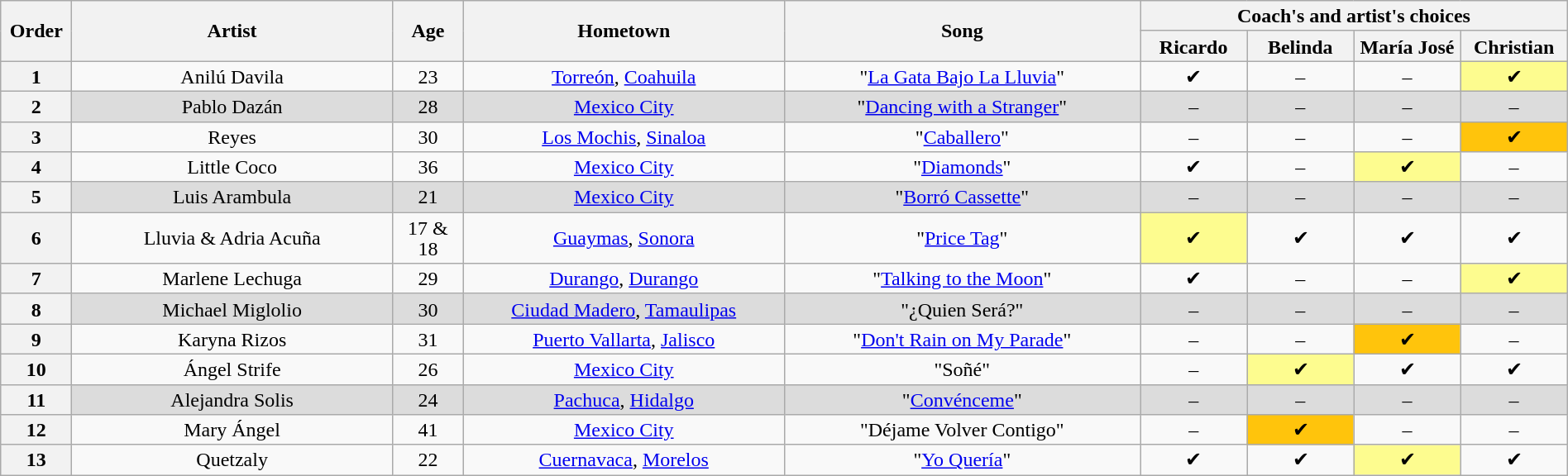<table class="wikitable" style="text-align:center; line-height:17px; width:100%">
<tr>
<th scope="col" rowspan="2" style="width:04%">Order</th>
<th scope="col" rowspan="2" style="width:18%">Artist</th>
<th scope="col" rowspan="2" style="width:04%">Age</th>
<th scope="col" rowspan="2" style="width:18%">Hometown</th>
<th scope="col" rowspan="2" style="width:20%">Song</th>
<th scope="col" colspan="4" style="width:24%">Coach's and artist's choices</th>
</tr>
<tr>
<th style="width:06%">Ricardo</th>
<th style="width:06%">Belinda</th>
<th style="width:06%">María José</th>
<th style="width:06%">Christian</th>
</tr>
<tr>
<th>1</th>
<td>Anilú Davila</td>
<td>23</td>
<td><a href='#'>Torreón</a>, <a href='#'>Coahuila</a></td>
<td>"<a href='#'>La Gata Bajo La Lluvia</a>"</td>
<td>✔</td>
<td>–</td>
<td>–</td>
<td style="background:#fdfc8f">✔</td>
</tr>
<tr style="background:#dcdcdc">
<th>2</th>
<td>Pablo Dazán</td>
<td>28</td>
<td><a href='#'>Mexico City</a></td>
<td>"<a href='#'>Dancing with a Stranger</a>"</td>
<td>–</td>
<td>–</td>
<td>–</td>
<td>–</td>
</tr>
<tr>
<th>3</th>
<td>Reyes</td>
<td>30</td>
<td><a href='#'>Los Mochis</a>, <a href='#'>Sinaloa</a></td>
<td>"<a href='#'>Caballero</a>"</td>
<td>–</td>
<td>–</td>
<td>–</td>
<td style="background:#ffc40c">✔</td>
</tr>
<tr>
<th>4</th>
<td>Little Coco</td>
<td>36</td>
<td><a href='#'>Mexico City</a></td>
<td>"<a href='#'>Diamonds</a>"</td>
<td>✔</td>
<td>–</td>
<td style="background:#fdfc8f">✔</td>
<td>–</td>
</tr>
<tr style="background:#dcdcdc">
<th>5</th>
<td>Luis Arambula</td>
<td>21</td>
<td><a href='#'>Mexico City</a></td>
<td>"<a href='#'>Borró Cassette</a>"</td>
<td>–</td>
<td>–</td>
<td>–</td>
<td>–</td>
</tr>
<tr>
<th>6</th>
<td>Lluvia & Adria Acuña</td>
<td>17 & 18</td>
<td><a href='#'>Guaymas</a>, <a href='#'>Sonora</a></td>
<td>"<a href='#'>Price Tag</a>"</td>
<td style="background:#fdfc8f">✔</td>
<td>✔</td>
<td>✔</td>
<td>✔</td>
</tr>
<tr>
<th>7</th>
<td>Marlene Lechuga</td>
<td>29</td>
<td><a href='#'>Durango</a>, <a href='#'>Durango</a></td>
<td>"<a href='#'>Talking to the Moon</a>"</td>
<td>✔</td>
<td>–</td>
<td>–</td>
<td style="background:#fdfc8f">✔</td>
</tr>
<tr style="background:#dcdcdc">
<th>8</th>
<td>Michael Miglolio</td>
<td>30</td>
<td><a href='#'>Ciudad Madero</a>, <a href='#'>Tamaulipas</a></td>
<td>"¿Quien Será?"</td>
<td>–</td>
<td>–</td>
<td>–</td>
<td>–</td>
</tr>
<tr>
<th>9</th>
<td>Karyna Rizos</td>
<td>31</td>
<td><a href='#'>Puerto Vallarta</a>, <a href='#'>Jalisco</a></td>
<td>"<a href='#'>Don't Rain on My Parade</a>"</td>
<td>–</td>
<td>–</td>
<td style="background:#ffc40c">✔</td>
<td>–</td>
</tr>
<tr>
<th>10</th>
<td>Ángel Strife</td>
<td>26</td>
<td><a href='#'>Mexico City</a></td>
<td>"Soñé"</td>
<td>–</td>
<td style="background:#fdfc8f">✔</td>
<td>✔</td>
<td>✔</td>
</tr>
<tr style="background:#dcdcdc">
<th>11</th>
<td>Alejandra Solis</td>
<td>24</td>
<td><a href='#'>Pachuca</a>, <a href='#'>Hidalgo</a></td>
<td>"<a href='#'>Convénceme</a>"</td>
<td>–</td>
<td>–</td>
<td>–</td>
<td>–</td>
</tr>
<tr>
<th>12</th>
<td>Mary Ángel</td>
<td>41</td>
<td><a href='#'>Mexico City</a></td>
<td>"Déjame Volver Contigo"</td>
<td>–</td>
<td style="background:#ffc40c">✔</td>
<td>–</td>
<td>–</td>
</tr>
<tr>
<th>13</th>
<td>Quetzaly</td>
<td>22</td>
<td><a href='#'>Cuernavaca</a>, <a href='#'>Morelos</a></td>
<td>"<a href='#'>Yo Quería</a>"</td>
<td>✔</td>
<td>✔</td>
<td style="background:#fdfc8f">✔</td>
<td>✔</td>
</tr>
</table>
